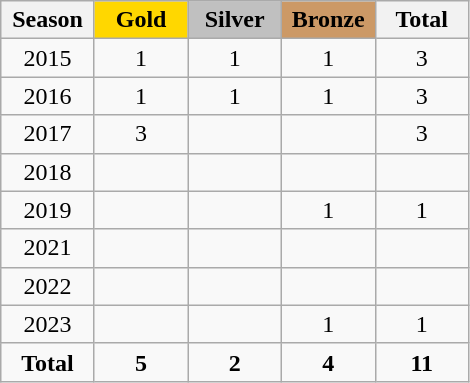<table class="wikitable" style="text-align:center;">
<tr>
<th width = "55">Season</th>
<th width = "55" style="background: gold;">Gold</th>
<th width = "55" style="background: silver;">Silver</th>
<th width = "55" style="background: #cc9966;">Bronze</th>
<th width = "55">Total</th>
</tr>
<tr>
<td>2015</td>
<td>1</td>
<td>1</td>
<td>1</td>
<td>3</td>
</tr>
<tr>
<td>2016</td>
<td>1</td>
<td>1</td>
<td>1</td>
<td>3</td>
</tr>
<tr>
<td>2017</td>
<td>3</td>
<td></td>
<td></td>
<td>3</td>
</tr>
<tr>
<td>2018</td>
<td></td>
<td></td>
<td></td>
<td></td>
</tr>
<tr>
<td>2019</td>
<td></td>
<td></td>
<td>1</td>
<td>1</td>
</tr>
<tr>
<td>2021</td>
<td></td>
<td></td>
<td></td>
<td></td>
</tr>
<tr>
<td>2022</td>
<td></td>
<td></td>
<td></td>
<td></td>
</tr>
<tr>
<td>2023</td>
<td></td>
<td></td>
<td>1</td>
<td>1</td>
</tr>
<tr>
<td><strong>Total</strong></td>
<td><strong>5</strong></td>
<td><strong>2</strong></td>
<td><strong>4</strong></td>
<td><strong>11</strong></td>
</tr>
</table>
